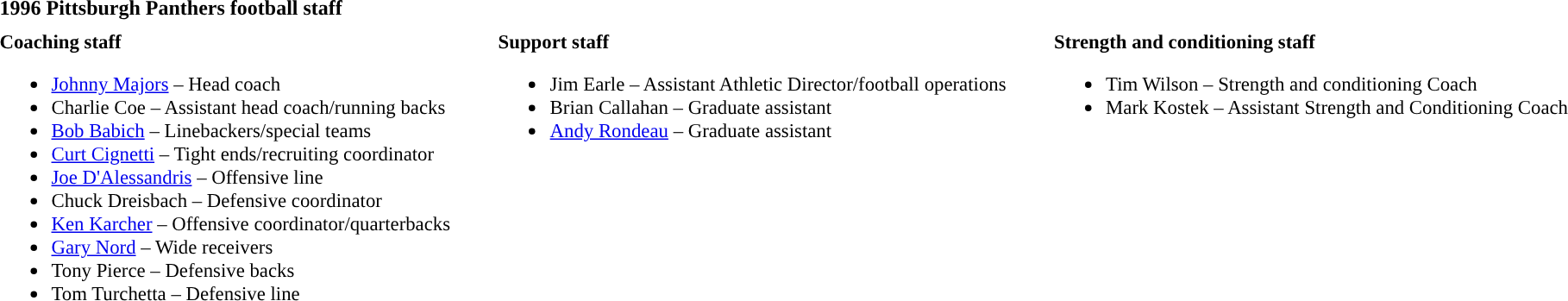<table class="toccolours" style="text-align: left;">
<tr>
<td colspan=10><strong>1996 Pittsburgh Panthers football staff</strong></td>
</tr>
<tr>
<td valign="top"></td>
</tr>
<tr>
<td style="font-size:95%; vertical-align:top;"><strong>Coaching staff</strong><br><ul><li><a href='#'>Johnny Majors</a> – Head coach</li><li>Charlie Coe – Assistant head coach/running backs</li><li><a href='#'>Bob Babich</a> – Linebackers/special teams</li><li><a href='#'>Curt Cignetti</a> – Tight ends/recruiting coordinator</li><li><a href='#'>Joe D'Alessandris</a> – Offensive line</li><li>Chuck Dreisbach – Defensive coordinator</li><li><a href='#'>Ken Karcher</a> – Offensive coordinator/quarterbacks</li><li><a href='#'>Gary Nord</a> – Wide receivers</li><li>Tony Pierce – Defensive backs</li><li>Tom Turchetta – Defensive line</li></ul></td>
<td width="25"> </td>
<td valign="top"></td>
<td style="font-size: 95%;" valign="top"><strong>Support staff</strong><br><ul><li>Jim Earle – Assistant Athletic Director/football operations</li><li>Brian Callahan – Graduate assistant</li><li><a href='#'>Andy Rondeau</a> – Graduate assistant</li></ul></td>
<td width="25"> </td>
<td valign="top"></td>
<td style="font-size: 95%;" valign="top"><strong>Strength and conditioning staff</strong><br><ul><li>Tim Wilson – Strength and conditioning Coach</li><li>Mark Kostek – Assistant Strength and Conditioning Coach</li></ul></td>
</tr>
</table>
